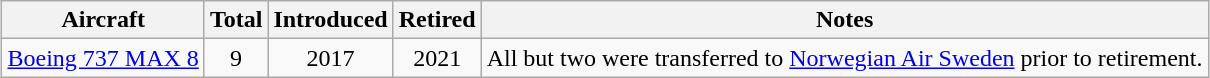<table class="wikitable" style="margin:auto;border-collapse:collapse;text-align:center">
<tr>
<th>Aircraft</th>
<th>Total</th>
<th>Introduced</th>
<th>Retired</th>
<th>Notes</th>
</tr>
<tr>
<td><a href='#'>Boeing 737 MAX 8</a></td>
<td>9</td>
<td>2017</td>
<td>2021</td>
<td>All but two were transferred to <a href='#'>Norwegian Air Sweden</a> prior to retirement.</td>
</tr>
</table>
